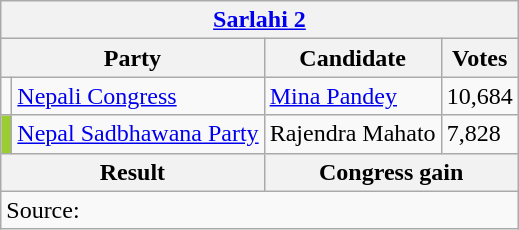<table class="wikitable">
<tr>
<th colspan="4"><a href='#'>Sarlahi 2</a></th>
</tr>
<tr>
<th colspan="2">Party</th>
<th>Candidate</th>
<th>Votes</th>
</tr>
<tr>
<td></td>
<td><a href='#'>Nepali Congress</a></td>
<td><a href='#'>Mina Pandey</a></td>
<td>10,684</td>
</tr>
<tr>
<td style="background-color:yellowgreen"></td>
<td><a href='#'>Nepal Sadbhawana Party</a></td>
<td>Rajendra Mahato</td>
<td>7,828</td>
</tr>
<tr>
<th colspan="2">Result</th>
<th colspan="2">Congress gain</th>
</tr>
<tr>
<td colspan="4">Source:</td>
</tr>
</table>
